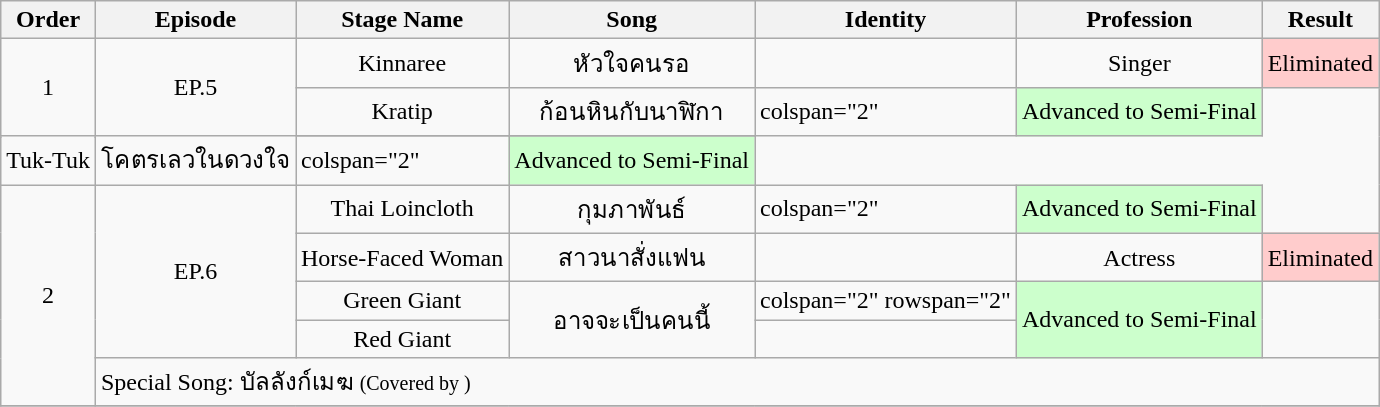<table class="wikitable">
<tr>
<th>Order</th>
<th>Episode</th>
<th>Stage Name</th>
<th>Song</th>
<th>Identity</th>
<th>Profession</th>
<th>Result</th>
</tr>
<tr>
<td rowspan="3" style="text-align:center;">1</td>
<td rowspan="3" align="center">EP.5</td>
<td style="text-align:center;">Kinnaree</td>
<td style="text-align:center;">หัวใจคนรอ</td>
<td style="text-align:center;"></td>
<td style="text-align:center;">Singer</td>
<td style="text-align:center; background:#ffcccc;">Eliminated</td>
</tr>
<tr>
<td style="text-align:center;">Kratip</td>
<td style="text-align:center;">ก้อนหินกับนาฬิกา</td>
<td>colspan="2"  </td>
<td style="text-align:center; background:#ccffcc;">Advanced to Semi-Final</td>
</tr>
<tr>
</tr>
<tr>
<td style="text-align:center;">Tuk-Tuk</td>
<td style="text-align:center;">โคตรเลวในดวงใจ</td>
<td>colspan="2"  </td>
<td style="text-align:center; background:#ccffcc;">Advanced to Semi-Final</td>
</tr>
<tr>
<td rowspan="5" style="text-align:center;">2</td>
<td rowspan="4" align="center">EP.6</td>
<td style="text-align:center;">Thai Loincloth</td>
<td style="text-align:center;">กุมภาพันธ์</td>
<td>colspan="2"  </td>
<td style="text-align:center; background:#ccffcc;">Advanced to Semi-Final</td>
</tr>
<tr>
<td style="text-align:center;">Horse-Faced Woman</td>
<td style="text-align:center;">สาวนาสั่งแฟน</td>
<td style="text-align:center;"></td>
<td style="text-align:center;">Actress</td>
<td style="text-align:center; background:#ffcccc;">Eliminated</td>
</tr>
<tr>
<td style="text-align:center;">Green Giant</td>
<td rowspan="2" style="text-align:center;">อาจจะเป็นคนนี้</td>
<td>colspan="2" rowspan="2" </td>
<td rowspan="2" style="text-align:center; background:#ccffcc;">Advanced to Semi-Final</td>
</tr>
<tr>
<td style="text-align:center;">Red Giant</td>
</tr>
<tr>
<td colspan="6">Special Song: บัลลังก์เมฆ <small>(Covered by )</small></td>
</tr>
<tr>
</tr>
</table>
